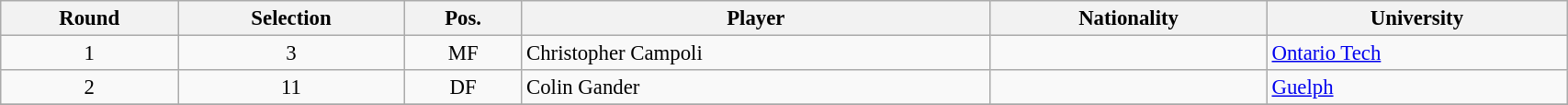<table class="wikitable sortable" style="width:90%; text-align:center; font-size:95%; text-align:left;">
<tr>
<th>Round</th>
<th>Selection</th>
<th>Pos.</th>
<th>Player</th>
<th>Nationality</th>
<th>University</th>
</tr>
<tr>
<td align=center>1</td>
<td align=center>3</td>
<td align=center>MF</td>
<td>Christopher Campoli</td>
<td></td>
<td><a href='#'>Ontario Tech</a></td>
</tr>
<tr>
<td align=center>2</td>
<td align=center>11</td>
<td align=center>DF</td>
<td>Colin Gander</td>
<td></td>
<td><a href='#'>Guelph</a></td>
</tr>
<tr>
</tr>
</table>
